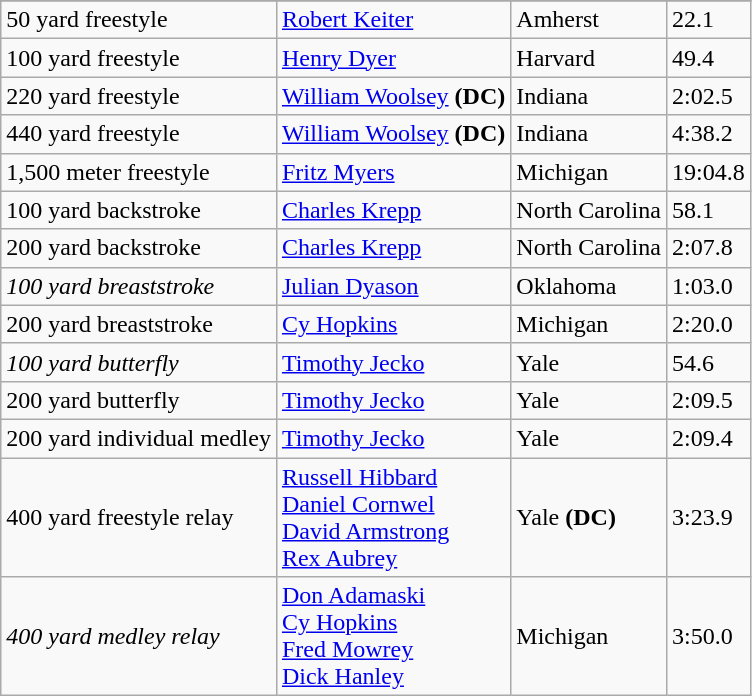<table class="wikitable sortable" style="text-align:left">
<tr>
</tr>
<tr>
<td>50 yard freestyle</td>
<td><a href='#'>Robert Keiter</a></td>
<td>Amherst</td>
<td>22.1</td>
</tr>
<tr>
<td>100 yard freestyle</td>
<td><a href='#'>Henry Dyer</a></td>
<td>Harvard</td>
<td>49.4</td>
</tr>
<tr>
<td>220 yard freestyle</td>
<td><a href='#'>William Woolsey</a> <strong>(DC)</strong></td>
<td>Indiana</td>
<td>2:02.5</td>
</tr>
<tr>
<td>440 yard freestyle</td>
<td><a href='#'>William Woolsey</a> <strong>(DC)</strong></td>
<td>Indiana</td>
<td>4:38.2</td>
</tr>
<tr>
<td>1,500 meter freestyle</td>
<td><a href='#'>Fritz Myers</a></td>
<td>Michigan</td>
<td>19:04.8</td>
</tr>
<tr>
<td>100 yard backstroke</td>
<td><a href='#'>Charles Krepp</a></td>
<td>North Carolina</td>
<td>58.1</td>
</tr>
<tr>
<td>200 yard backstroke</td>
<td><a href='#'>Charles Krepp</a></td>
<td>North Carolina</td>
<td>2:07.8</td>
</tr>
<tr>
<td><em>100 yard breaststroke</em></td>
<td><a href='#'>Julian Dyason</a></td>
<td>Oklahoma</td>
<td>1:03.0</td>
</tr>
<tr>
<td>200 yard breaststroke</td>
<td><a href='#'>Cy Hopkins</a></td>
<td>Michigan</td>
<td>2:20.0</td>
</tr>
<tr>
<td><em>100 yard butterfly</em></td>
<td><a href='#'>Timothy Jecko</a></td>
<td>Yale</td>
<td>54.6</td>
</tr>
<tr>
<td>200 yard butterfly</td>
<td><a href='#'>Timothy Jecko</a></td>
<td>Yale</td>
<td>2:09.5</td>
</tr>
<tr>
<td>200 yard individual medley</td>
<td><a href='#'>Timothy Jecko</a></td>
<td>Yale</td>
<td>2:09.4</td>
</tr>
<tr>
<td>400 yard freestyle relay</td>
<td><a href='#'>Russell Hibbard</a><br><a href='#'>Daniel Cornwel</a><br><a href='#'>David Armstrong</a><br> <a href='#'>Rex Aubrey</a></td>
<td>Yale <strong>(DC)</strong></td>
<td>3:23.9</td>
</tr>
<tr>
<td><em>400 yard medley relay</em></td>
<td><a href='#'>Don Adamaski</a><br><a href='#'>Cy Hopkins</a><br><a href='#'>Fred Mowrey</a><br><a href='#'>Dick Hanley</a></td>
<td>Michigan</td>
<td>3:50.0</td>
</tr>
</table>
